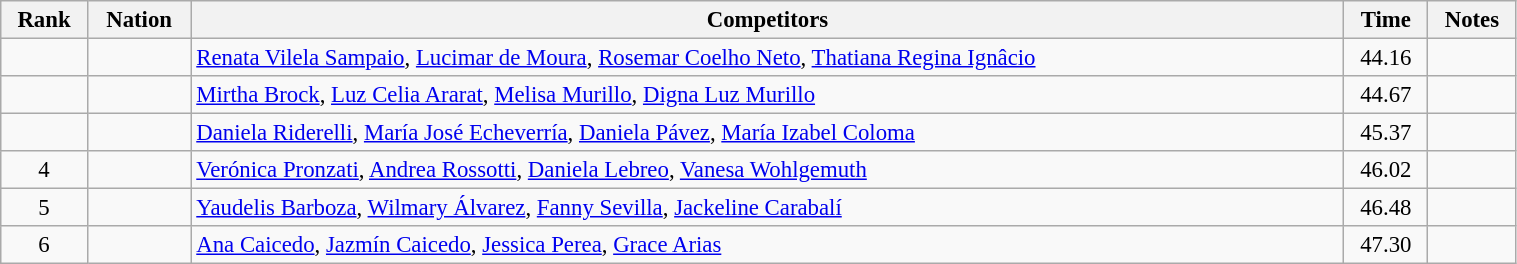<table class="wikitable sortable" width=80% style="text-align:center; font-size:95%">
<tr>
<th>Rank</th>
<th>Nation</th>
<th>Competitors</th>
<th>Time</th>
<th>Notes</th>
</tr>
<tr>
<td></td>
<td align=left></td>
<td align=left><a href='#'>Renata Vilela Sampaio</a>, <a href='#'>Lucimar de Moura</a>, <a href='#'>Rosemar Coelho Neto</a>, <a href='#'>Thatiana Regina Ignâcio</a></td>
<td>44.16</td>
<td></td>
</tr>
<tr>
<td></td>
<td align=left></td>
<td align=left><a href='#'>Mirtha Brock</a>, <a href='#'>Luz Celia Ararat</a>, <a href='#'>Melisa Murillo</a>, <a href='#'>Digna Luz Murillo</a></td>
<td>44.67</td>
<td></td>
</tr>
<tr>
<td></td>
<td align=left></td>
<td align=left><a href='#'>Daniela Riderelli</a>, <a href='#'>María José Echeverría</a>, <a href='#'>Daniela Pávez</a>, <a href='#'>María Izabel Coloma</a></td>
<td>45.37</td>
<td></td>
</tr>
<tr>
<td>4</td>
<td align=left></td>
<td align=left><a href='#'>Verónica Pronzati</a>, <a href='#'>Andrea Rossotti</a>, <a href='#'>Daniela Lebreo</a>, <a href='#'>Vanesa Wohlgemuth</a></td>
<td>46.02</td>
<td></td>
</tr>
<tr>
<td>5</td>
<td align=left></td>
<td align=left><a href='#'>Yaudelis Barboza</a>, <a href='#'>Wilmary Álvarez</a>, <a href='#'>Fanny Sevilla</a>, <a href='#'>Jackeline Carabalí</a></td>
<td>46.48</td>
<td></td>
</tr>
<tr>
<td>6</td>
<td align=left></td>
<td align=left><a href='#'>Ana Caicedo</a>, <a href='#'>Jazmín Caicedo</a>, <a href='#'>Jessica Perea</a>, <a href='#'>Grace Arias</a></td>
<td>47.30</td>
<td></td>
</tr>
</table>
